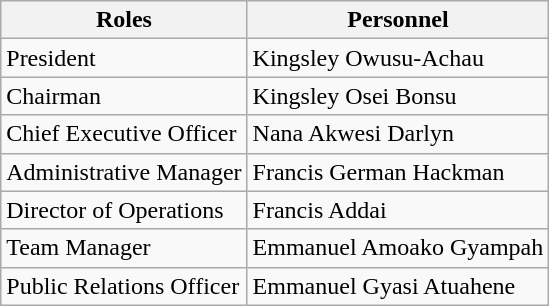<table class="wikitable">
<tr>
<th>Roles</th>
<th>Personnel</th>
</tr>
<tr>
<td>President</td>
<td>Kingsley Owusu-Achau</td>
</tr>
<tr>
<td>Chairman</td>
<td>Kingsley Osei Bonsu</td>
</tr>
<tr>
<td>Chief Executive Officer</td>
<td>Nana Akwesi Darlyn</td>
</tr>
<tr>
<td>Administrative Manager</td>
<td>Francis German Hackman</td>
</tr>
<tr>
<td>Director of Operations</td>
<td>Francis Addai</td>
</tr>
<tr>
<td>Team Manager</td>
<td>Emmanuel Amoako Gyampah</td>
</tr>
<tr>
<td>Public Relations Officer</td>
<td>Emmanuel Gyasi Atuahene</td>
</tr>
</table>
